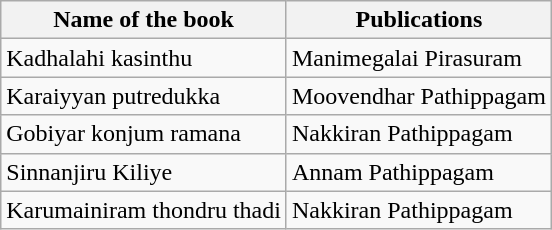<table class="wikitable sortable">
<tr>
<th>Name of the book</th>
<th>Publications</th>
</tr>
<tr>
<td>Kadhalahi kasinthu</td>
<td>Manimegalai Pirasuram</td>
</tr>
<tr>
<td>Karaiyyan putredukka</td>
<td>Moovendhar Pathippagam</td>
</tr>
<tr>
<td>Gobiyar konjum ramana</td>
<td>Nakkiran Pathippagam</td>
</tr>
<tr>
<td>Sinnanjiru Kiliye</td>
<td>Annam Pathippagam</td>
</tr>
<tr>
<td>Karumainiram thondru thadi</td>
<td>Nakkiran Pathippagam</td>
</tr>
</table>
